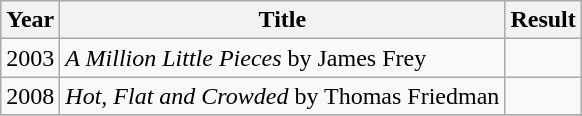<table class="wikitable">
<tr>
<th>Year</th>
<th>Title</th>
<th>Result</th>
</tr>
<tr>
<td>2003</td>
<td><em>A Million Little Pieces</em> by James Frey</td>
<td></td>
</tr>
<tr>
<td>2008</td>
<td><em>Hot, Flat and Crowded</em> by Thomas Friedman</td>
<td></td>
</tr>
<tr>
</tr>
</table>
